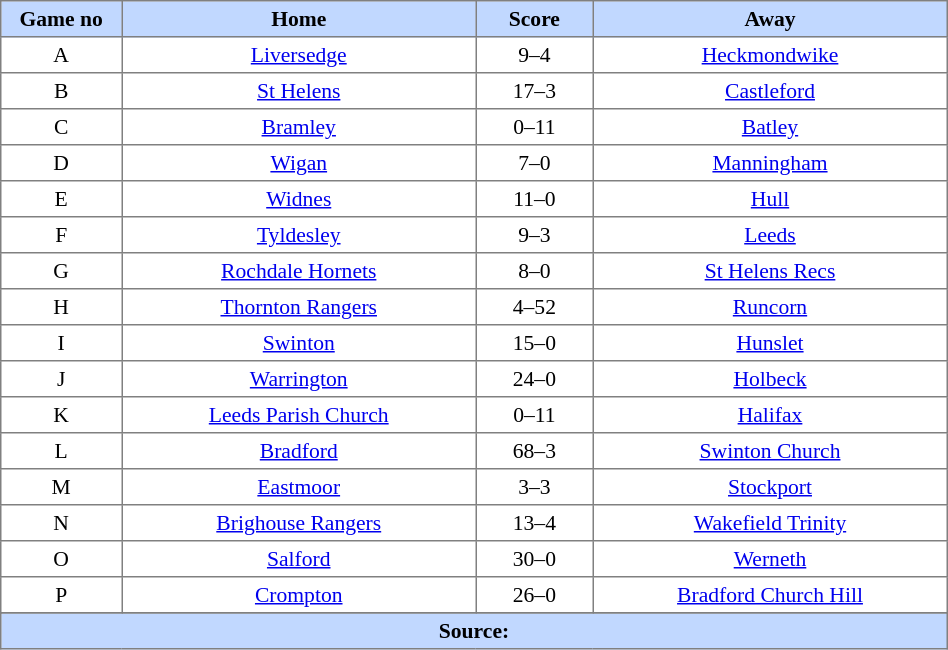<table border=1 style="border-collapse:collapse; font-size:90%; text-align:center;" cellpadding=3 cellspacing=0 width=50%>
<tr bgcolor=#C1D8FF>
<th width=6%>Game no</th>
<th width=19%>Home</th>
<th width=6%>Score</th>
<th width=19%>Away</th>
</tr>
<tr>
<td>A</td>
<td><a href='#'>Liversedge</a></td>
<td>9–4</td>
<td><a href='#'>Heckmondwike</a></td>
</tr>
<tr>
<td>B</td>
<td><a href='#'>St Helens</a></td>
<td>17–3</td>
<td><a href='#'>Castleford</a></td>
</tr>
<tr>
<td>C</td>
<td><a href='#'>Bramley</a></td>
<td>0–11</td>
<td><a href='#'>Batley</a></td>
</tr>
<tr>
<td>D</td>
<td><a href='#'>Wigan</a></td>
<td>7–0</td>
<td><a href='#'>Manningham</a></td>
</tr>
<tr>
<td>E</td>
<td><a href='#'>Widnes</a></td>
<td>11–0</td>
<td><a href='#'>Hull</a></td>
</tr>
<tr>
<td>F</td>
<td><a href='#'>Tyldesley</a></td>
<td>9–3</td>
<td><a href='#'>Leeds</a></td>
</tr>
<tr>
<td>G</td>
<td><a href='#'>Rochdale Hornets</a></td>
<td>8–0</td>
<td><a href='#'>St Helens Recs</a></td>
</tr>
<tr>
<td>H</td>
<td><a href='#'>Thornton Rangers</a></td>
<td>4–52</td>
<td><a href='#'>Runcorn</a></td>
</tr>
<tr>
<td>I</td>
<td><a href='#'>Swinton</a></td>
<td>15–0</td>
<td><a href='#'>Hunslet</a></td>
</tr>
<tr>
<td>J</td>
<td><a href='#'>Warrington</a></td>
<td>24–0</td>
<td><a href='#'>Holbeck</a></td>
</tr>
<tr>
<td>K</td>
<td><a href='#'>Leeds Parish Church</a></td>
<td>0–11</td>
<td><a href='#'>Halifax</a></td>
</tr>
<tr>
<td>L</td>
<td><a href='#'>Bradford</a></td>
<td>68–3</td>
<td><a href='#'>Swinton Church</a></td>
</tr>
<tr>
<td>M</td>
<td><a href='#'>Eastmoor</a></td>
<td>3–3</td>
<td><a href='#'>Stockport</a></td>
</tr>
<tr>
<td>N</td>
<td><a href='#'>Brighouse Rangers</a></td>
<td>13–4</td>
<td><a href='#'>Wakefield Trinity</a></td>
</tr>
<tr>
<td>O</td>
<td><a href='#'>Salford</a></td>
<td>30–0</td>
<td><a href='#'>Werneth</a></td>
</tr>
<tr>
<td>P</td>
<td><a href='#'>Crompton</a></td>
<td>26–0</td>
<td><a href='#'>Bradford Church Hill</a></td>
</tr>
<tr>
</tr>
<tr style="background:#c1d8ff;">
<th colspan=4>Source:</th>
</tr>
</table>
